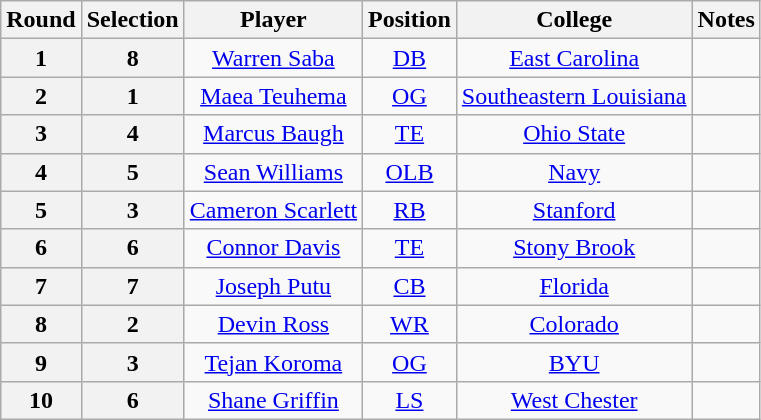<table class="wikitable" style="text-align:center">
<tr>
<th>Round</th>
<th>Selection</th>
<th>Player</th>
<th>Position</th>
<th>College</th>
<th>Notes</th>
</tr>
<tr>
<th>1</th>
<th>8</th>
<td><a href='#'>Warren Saba</a></td>
<td><a href='#'>DB</a></td>
<td><a href='#'>East Carolina</a></td>
<td></td>
</tr>
<tr>
<th>2</th>
<th>1</th>
<td><a href='#'>Maea Teuhema</a></td>
<td><a href='#'>OG</a></td>
<td><a href='#'>Southeastern Louisiana</a></td>
<td></td>
</tr>
<tr>
<th>3</th>
<th>4</th>
<td><a href='#'>Marcus Baugh</a></td>
<td><a href='#'>TE</a></td>
<td><a href='#'>Ohio State</a></td>
<td></td>
</tr>
<tr>
<th>4</th>
<th>5</th>
<td><a href='#'>Sean Williams</a></td>
<td><a href='#'>OLB</a></td>
<td><a href='#'>Navy</a></td>
<td></td>
</tr>
<tr>
<th>5</th>
<th>3</th>
<td><a href='#'>Cameron Scarlett</a></td>
<td><a href='#'>RB</a></td>
<td><a href='#'>Stanford</a></td>
<td></td>
</tr>
<tr>
<th>6</th>
<th>6</th>
<td><a href='#'>Connor Davis</a></td>
<td><a href='#'>TE</a></td>
<td><a href='#'>Stony Brook</a></td>
<td></td>
</tr>
<tr>
<th>7</th>
<th>7</th>
<td><a href='#'>Joseph Putu</a></td>
<td><a href='#'>CB</a></td>
<td><a href='#'>Florida</a></td>
<td></td>
</tr>
<tr>
<th>8</th>
<th>2</th>
<td><a href='#'>Devin Ross</a></td>
<td><a href='#'>WR</a></td>
<td><a href='#'>Colorado</a></td>
<td></td>
</tr>
<tr>
<th>9</th>
<th>3</th>
<td><a href='#'>Tejan Koroma</a></td>
<td><a href='#'>OG</a></td>
<td><a href='#'>BYU</a></td>
<td></td>
</tr>
<tr>
<th>10</th>
<th>6</th>
<td><a href='#'>Shane Griffin</a></td>
<td><a href='#'>LS</a></td>
<td><a href='#'>West Chester</a></td>
<td></td>
</tr>
</table>
